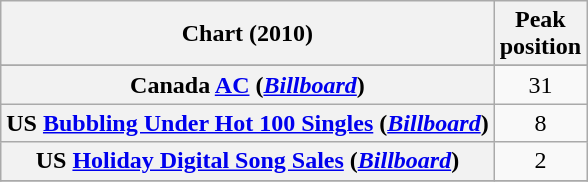<table class="wikitable sortable plainrowheaders" style="text-align:center">
<tr>
<th scope="col">Chart (2010)</th>
<th scope="col">Peak<br>position</th>
</tr>
<tr>
</tr>
<tr>
</tr>
<tr>
<th scope="row">Canada <a href='#'>AC</a> (<em><a href='#'>Billboard</a></em>)</th>
<td>31</td>
</tr>
<tr>
<th scope="row">US <a href='#'>Bubbling Under Hot 100 Singles</a> (<a href='#'><em>Billboard</em></a>)</th>
<td>8</td>
</tr>
<tr>
<th scope="row">US <a href='#'>Holiday Digital Song Sales</a> (<em><a href='#'>Billboard</a></em>)</th>
<td>2</td>
</tr>
<tr>
</tr>
</table>
